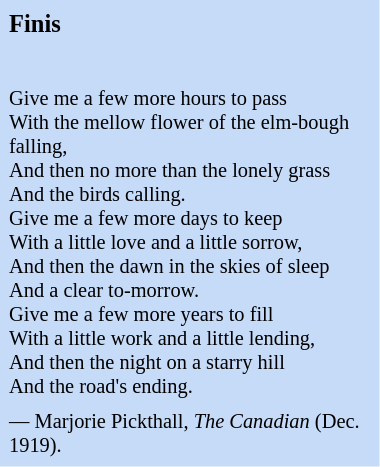<table class="toccolours" style="float: right; margin-left: 1em; margin-right: 2em; font-size: 85%; background:#c6dbf7; color:black; width:25em; max-width: 20%;" cellspacing="5">
<tr>
<td style="text-align: left;"><big><strong>Finis</strong></big><br><br><br>Give me a few more hours to pass<br>
With the mellow flower of the elm-bough falling,<br>
And then no more than the lonely grass<br>
And the birds calling.<br>Give me a few more days to keep<br>
With a little love and a little sorrow,<br>
And then the dawn in the skies of sleep<br>
And a clear to-morrow.<br>Give me a few more years to fill<br>
With a little work and a little lending,<br>
And then the night on a starry hill<br>
And the road's ending.</td>
</tr>
<tr>
<td style="text-align: left;">— Marjorie Pickthall, <em>The Canadian</em> (Dec. 1919).</td>
</tr>
</table>
